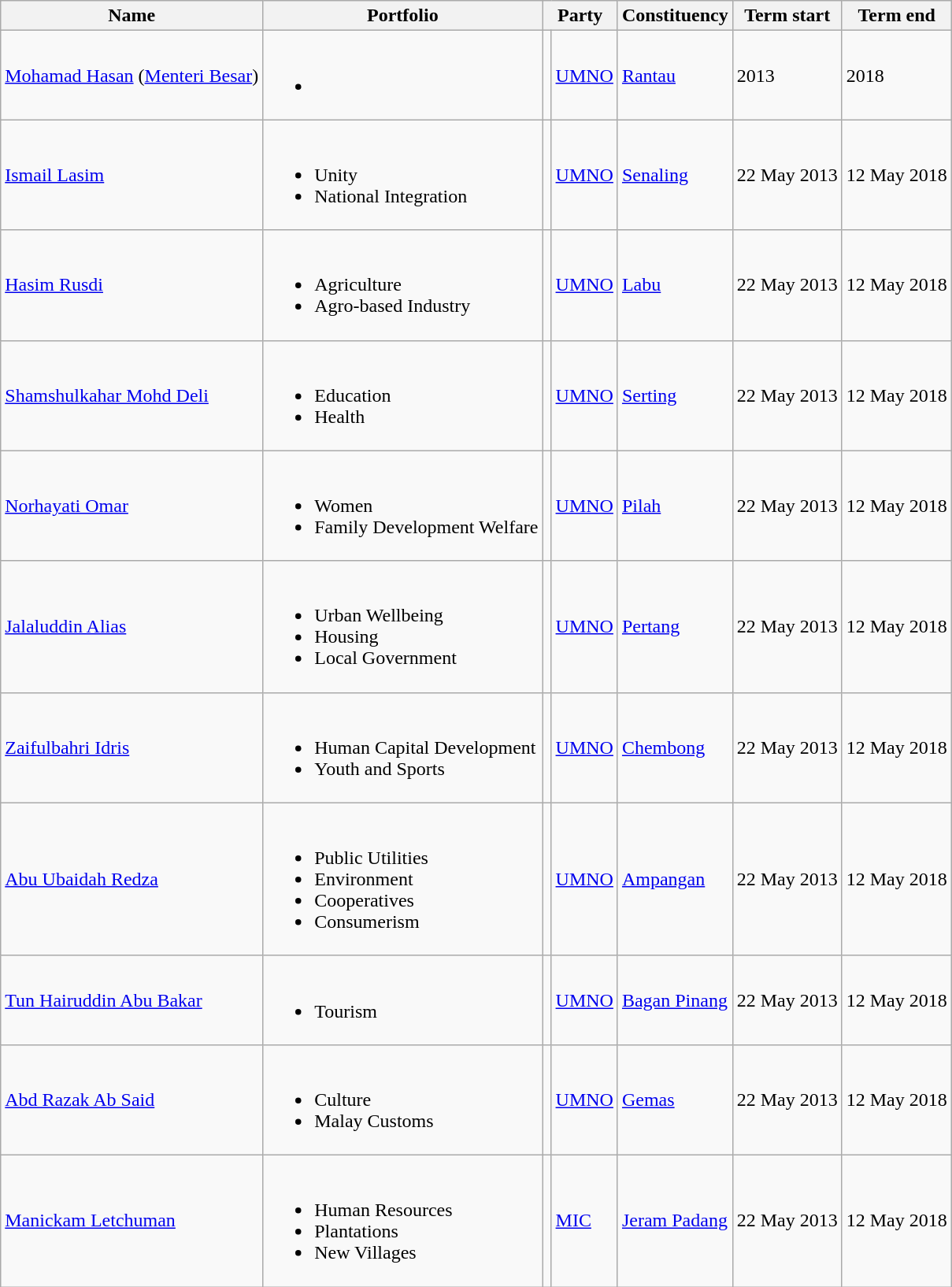<table class="wikitable">
<tr>
<th>Name</th>
<th>Portfolio</th>
<th colspan=2>Party</th>
<th>Constituency</th>
<th>Term start</th>
<th>Term end</th>
</tr>
<tr>
<td><a href='#'>Mohamad Hasan</a> (<a href='#'>Menteri Besar</a>)</td>
<td><br><ul><li></li></ul></td>
<td bgcolor=></td>
<td><a href='#'>UMNO</a></td>
<td><a href='#'>Rantau</a></td>
<td>2013</td>
<td>2018</td>
</tr>
<tr>
<td><a href='#'>Ismail Lasim</a></td>
<td><br><ul><li>Unity</li><li>National Integration</li></ul></td>
<td bgcolor=></td>
<td><a href='#'>UMNO</a></td>
<td><a href='#'>Senaling</a></td>
<td>22 May 2013</td>
<td>12 May 2018</td>
</tr>
<tr>
<td><a href='#'>Hasim Rusdi</a></td>
<td><br><ul><li>Agriculture</li><li>Agro-based Industry</li></ul></td>
<td bgcolor=></td>
<td><a href='#'>UMNO</a></td>
<td><a href='#'>Labu</a></td>
<td>22 May 2013</td>
<td>12 May 2018</td>
</tr>
<tr>
<td><a href='#'>Shamshulkahar Mohd Deli</a></td>
<td><br><ul><li>Education</li><li>Health</li></ul></td>
<td bgcolor=></td>
<td><a href='#'>UMNO</a></td>
<td><a href='#'>Serting</a></td>
<td>22 May 2013</td>
<td>12 May 2018</td>
</tr>
<tr>
<td><a href='#'>Norhayati Omar</a></td>
<td><br><ul><li>Women</li><li>Family Development Welfare</li></ul></td>
<td bgcolor=></td>
<td><a href='#'>UMNO</a></td>
<td><a href='#'>Pilah</a></td>
<td>22 May 2013</td>
<td>12 May 2018</td>
</tr>
<tr>
<td><a href='#'>Jalaluddin Alias</a></td>
<td><br><ul><li>Urban Wellbeing</li><li>Housing</li><li>Local Government</li></ul></td>
<td bgcolor=></td>
<td><a href='#'>UMNO</a></td>
<td><a href='#'>Pertang</a></td>
<td>22 May 2013</td>
<td>12 May 2018</td>
</tr>
<tr>
<td><a href='#'>Zaifulbahri Idris</a></td>
<td><br><ul><li>Human Capital Development</li><li>Youth and Sports</li></ul></td>
<td bgcolor=></td>
<td><a href='#'>UMNO</a></td>
<td><a href='#'>Chembong</a></td>
<td>22 May 2013</td>
<td>12 May 2018</td>
</tr>
<tr>
<td><a href='#'>Abu Ubaidah Redza</a></td>
<td><br><ul><li>Public Utilities</li><li>Environment</li><li>Cooperatives</li><li>Consumerism</li></ul></td>
<td bgcolor=></td>
<td><a href='#'>UMNO</a></td>
<td><a href='#'>Ampangan</a></td>
<td>22 May 2013</td>
<td>12 May 2018</td>
</tr>
<tr>
<td><a href='#'>Tun Hairuddin Abu Bakar</a></td>
<td><br><ul><li>Tourism</li></ul></td>
<td bgcolor=></td>
<td><a href='#'>UMNO</a></td>
<td><a href='#'>Bagan Pinang</a></td>
<td>22 May 2013</td>
<td>12 May 2018</td>
</tr>
<tr>
<td><a href='#'>Abd Razak Ab Said</a></td>
<td><br><ul><li>Culture</li><li>Malay Customs</li></ul></td>
<td bgcolor=></td>
<td><a href='#'>UMNO</a></td>
<td><a href='#'>Gemas</a></td>
<td>22 May 2013</td>
<td>12 May 2018</td>
</tr>
<tr>
<td><a href='#'>Manickam Letchuman</a></td>
<td><br><ul><li>Human Resources</li><li>Plantations</li><li>New Villages</li></ul></td>
<td bgcolor=></td>
<td><a href='#'>MIC</a></td>
<td><a href='#'>Jeram Padang</a></td>
<td>22 May 2013</td>
<td>12 May 2018</td>
</tr>
</table>
